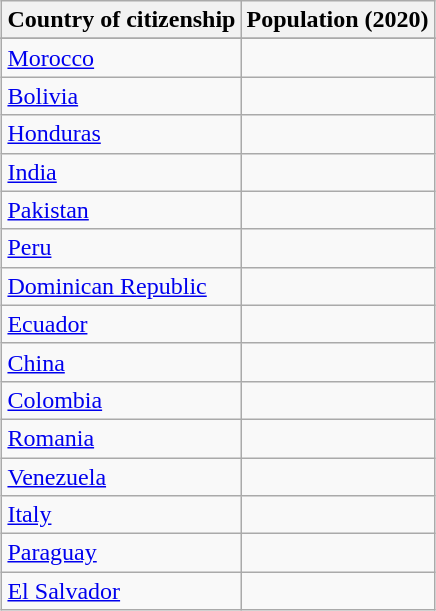<table class="wikitable" style="margin:1em auto;">
<tr>
<th>Country of citizenship</th>
<th>Population (2020)</th>
</tr>
<tr>
</tr>
<tr>
<td><a href='#'>Morocco</a></td>
<td align = "right"></td>
</tr>
<tr>
<td><a href='#'>Bolivia</a></td>
<td align = "right"></td>
</tr>
<tr>
<td><a href='#'>Honduras</a></td>
<td align = "right"></td>
</tr>
<tr>
<td><a href='#'>India</a></td>
<td align = "right"></td>
</tr>
<tr>
<td><a href='#'>Pakistan</a></td>
<td align = "right"></td>
</tr>
<tr>
<td><a href='#'>Peru</a></td>
<td align = "right"></td>
</tr>
<tr>
<td><a href='#'>Dominican Republic</a></td>
<td align = "right"></td>
</tr>
<tr>
<td><a href='#'>Ecuador</a></td>
<td align = "right"></td>
</tr>
<tr>
<td><a href='#'>China</a></td>
<td align = "right"></td>
</tr>
<tr>
<td><a href='#'>Colombia</a></td>
<td align = "right"></td>
</tr>
<tr>
<td><a href='#'>Romania</a></td>
<td align = "right"></td>
</tr>
<tr>
<td><a href='#'>Venezuela</a></td>
<td align = "right"></td>
</tr>
<tr>
<td><a href='#'>Italy</a></td>
<td align = "right"></td>
</tr>
<tr>
<td><a href='#'>Paraguay</a></td>
<td align = "right"></td>
</tr>
<tr>
<td><a href='#'>El Salvador</a></td>
<td align = "right"></td>
</tr>
</table>
